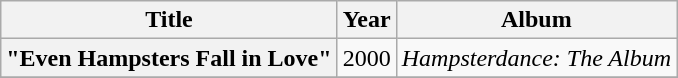<table class="wikitable plainrowheaders" style="text-align:center;">
<tr>
<th scope="col" rowspan="1">Title</th>
<th scope="col" rowspan="1">Year</th>
<th scope="col" rowspan="1">Album</th>
</tr>
<tr>
<th scope="row">"Even Hampsters Fall in Love"</th>
<td>2000</td>
<td><em>Hampsterdance: The Album</em></td>
</tr>
<tr>
</tr>
</table>
